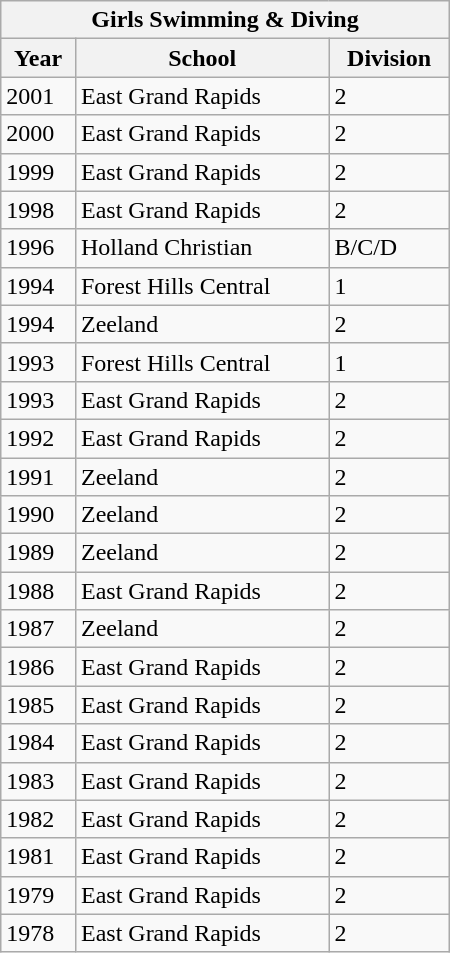<table class="wikitable collapsible collapsed" width="300">
<tr>
<th colspan=3>Girls Swimming & Diving</th>
</tr>
<tr>
<th scope="col">Year</th>
<th scope="col">School</th>
<th scope="col">Division</th>
</tr>
<tr>
<td>2001</td>
<td>East Grand Rapids</td>
<td>2</td>
</tr>
<tr>
<td>2000</td>
<td>East Grand Rapids</td>
<td>2</td>
</tr>
<tr>
<td>1999</td>
<td>East Grand Rapids</td>
<td>2</td>
</tr>
<tr>
<td>1998</td>
<td>East Grand Rapids</td>
<td>2</td>
</tr>
<tr>
<td>1996</td>
<td>Holland Christian</td>
<td>B/C/D</td>
</tr>
<tr>
<td>1994</td>
<td>Forest Hills Central</td>
<td>1</td>
</tr>
<tr>
<td>1994</td>
<td>Zeeland</td>
<td>2</td>
</tr>
<tr>
<td>1993</td>
<td>Forest Hills Central</td>
<td>1</td>
</tr>
<tr>
<td>1993</td>
<td>East Grand Rapids</td>
<td>2</td>
</tr>
<tr>
<td>1992</td>
<td>East Grand Rapids</td>
<td>2</td>
</tr>
<tr>
<td>1991</td>
<td>Zeeland</td>
<td>2</td>
</tr>
<tr>
<td>1990</td>
<td>Zeeland</td>
<td>2</td>
</tr>
<tr>
<td>1989</td>
<td>Zeeland</td>
<td>2</td>
</tr>
<tr>
<td>1988</td>
<td>East Grand Rapids</td>
<td>2</td>
</tr>
<tr>
<td>1987</td>
<td>Zeeland</td>
<td>2</td>
</tr>
<tr>
<td>1986</td>
<td>East Grand Rapids</td>
<td>2</td>
</tr>
<tr>
<td>1985</td>
<td>East Grand Rapids</td>
<td>2</td>
</tr>
<tr>
<td>1984</td>
<td>East Grand Rapids</td>
<td>2</td>
</tr>
<tr>
<td>1983</td>
<td>East Grand Rapids</td>
<td>2</td>
</tr>
<tr>
<td>1982</td>
<td>East Grand Rapids</td>
<td>2</td>
</tr>
<tr>
<td>1981</td>
<td>East Grand Rapids</td>
<td>2</td>
</tr>
<tr>
<td>1979</td>
<td>East Grand Rapids</td>
<td>2</td>
</tr>
<tr>
<td>1978</td>
<td>East Grand Rapids</td>
<td>2</td>
</tr>
</table>
